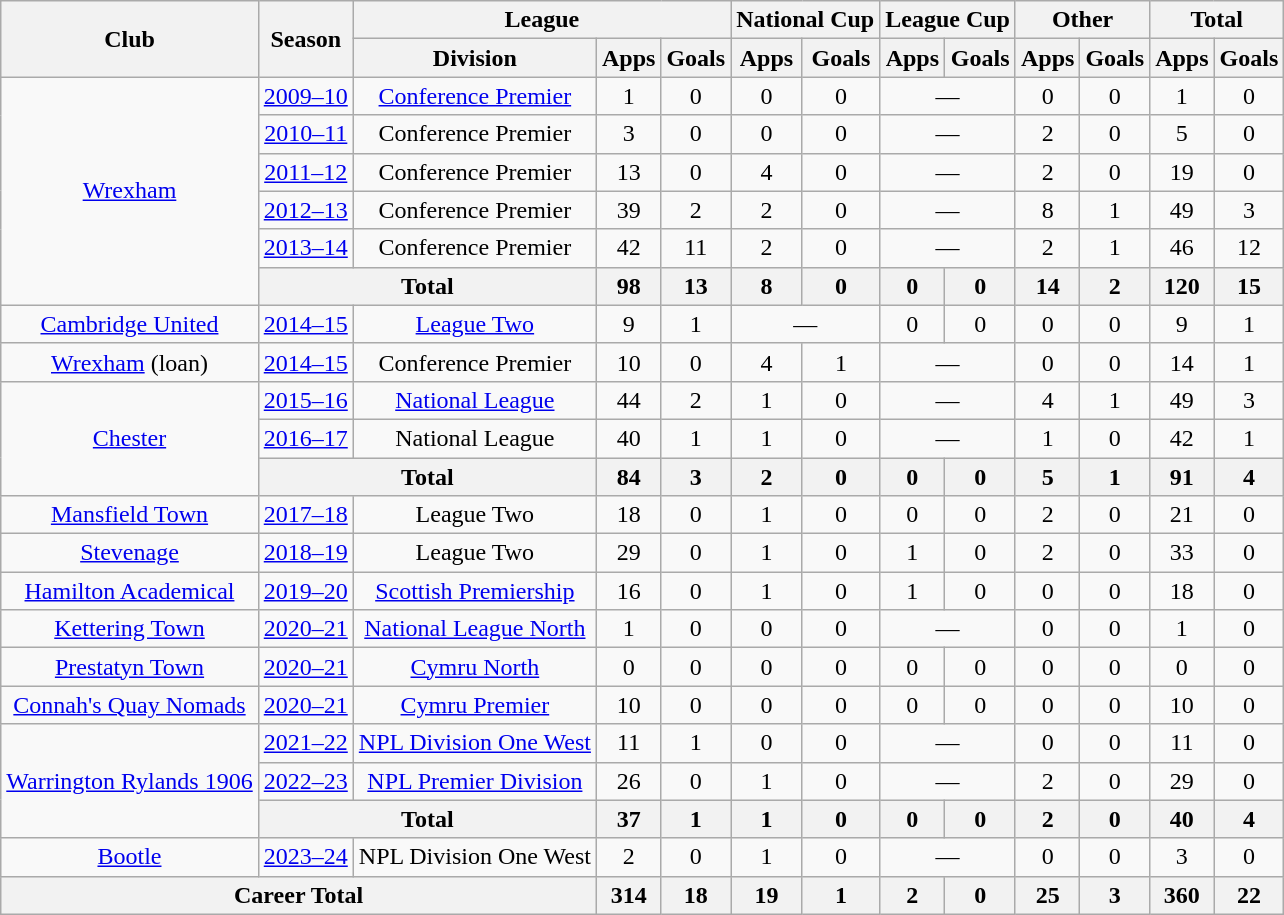<table class="wikitable" style="text-align: center;">
<tr>
<th rowspan="2">Club</th>
<th rowspan="2">Season</th>
<th colspan="3">League</th>
<th colspan="2">National Cup</th>
<th colspan="2">League Cup</th>
<th colspan="2">Other</th>
<th colspan="2">Total</th>
</tr>
<tr>
<th>Division</th>
<th>Apps</th>
<th>Goals</th>
<th>Apps</th>
<th>Goals</th>
<th>Apps</th>
<th>Goals</th>
<th>Apps</th>
<th>Goals</th>
<th>Apps</th>
<th>Goals</th>
</tr>
<tr>
<td rowspan="6"><a href='#'>Wrexham</a></td>
<td><a href='#'>2009–10</a></td>
<td><a href='#'>Conference Premier</a></td>
<td>1</td>
<td>0</td>
<td>0</td>
<td>0</td>
<td colspan="2">—</td>
<td>0</td>
<td>0</td>
<td>1</td>
<td>0</td>
</tr>
<tr>
<td><a href='#'>2010–11</a></td>
<td>Conference Premier</td>
<td>3</td>
<td>0</td>
<td>0</td>
<td>0</td>
<td colspan="2">—</td>
<td>2</td>
<td>0</td>
<td>5</td>
<td>0</td>
</tr>
<tr>
<td><a href='#'>2011–12</a></td>
<td>Conference Premier</td>
<td>13</td>
<td>0</td>
<td>4</td>
<td>0</td>
<td colspan="2">—</td>
<td>2</td>
<td>0</td>
<td>19</td>
<td>0</td>
</tr>
<tr>
<td><a href='#'>2012–13</a></td>
<td>Conference Premier</td>
<td>39</td>
<td>2</td>
<td>2</td>
<td>0</td>
<td colspan="2">—</td>
<td>8</td>
<td>1</td>
<td>49</td>
<td>3</td>
</tr>
<tr>
<td><a href='#'>2013–14</a></td>
<td>Conference Premier</td>
<td>42</td>
<td>11</td>
<td>2</td>
<td>0</td>
<td colspan="2">—</td>
<td>2</td>
<td>1</td>
<td>46</td>
<td>12</td>
</tr>
<tr>
<th colspan="2">Total</th>
<th>98</th>
<th>13</th>
<th>8</th>
<th>0</th>
<th>0</th>
<th>0</th>
<th>14</th>
<th>2</th>
<th>120</th>
<th>15</th>
</tr>
<tr>
<td><a href='#'>Cambridge United</a></td>
<td><a href='#'>2014–15</a></td>
<td><a href='#'>League Two</a></td>
<td>9</td>
<td>1</td>
<td colspan="2">—</td>
<td>0</td>
<td>0</td>
<td>0</td>
<td>0</td>
<td>9</td>
<td>1</td>
</tr>
<tr>
<td><a href='#'>Wrexham</a> (loan)</td>
<td><a href='#'>2014–15</a></td>
<td>Conference Premier</td>
<td>10</td>
<td>0</td>
<td>4</td>
<td>1</td>
<td colspan="2">—</td>
<td>0</td>
<td>0</td>
<td>14</td>
<td>1</td>
</tr>
<tr>
<td rowspan="3"><a href='#'>Chester</a></td>
<td><a href='#'>2015–16</a></td>
<td><a href='#'>National League</a></td>
<td>44</td>
<td>2</td>
<td>1</td>
<td>0</td>
<td colspan="2">—</td>
<td>4</td>
<td>1</td>
<td>49</td>
<td>3</td>
</tr>
<tr>
<td><a href='#'>2016–17</a></td>
<td>National League</td>
<td>40</td>
<td>1</td>
<td>1</td>
<td>0</td>
<td colspan="2">—</td>
<td>1</td>
<td>0</td>
<td>42</td>
<td>1</td>
</tr>
<tr>
<th colspan="2">Total</th>
<th>84</th>
<th>3</th>
<th>2</th>
<th>0</th>
<th>0</th>
<th>0</th>
<th>5</th>
<th>1</th>
<th>91</th>
<th>4</th>
</tr>
<tr>
<td><a href='#'>Mansfield Town</a></td>
<td><a href='#'>2017–18</a></td>
<td>League Two</td>
<td>18</td>
<td>0</td>
<td>1</td>
<td>0</td>
<td>0</td>
<td>0</td>
<td>2</td>
<td>0</td>
<td>21</td>
<td>0</td>
</tr>
<tr>
<td><a href='#'>Stevenage</a></td>
<td><a href='#'>2018–19</a></td>
<td>League Two</td>
<td>29</td>
<td>0</td>
<td>1</td>
<td>0</td>
<td>1</td>
<td>0</td>
<td>2</td>
<td>0</td>
<td>33</td>
<td>0</td>
</tr>
<tr>
<td><a href='#'>Hamilton Academical</a></td>
<td><a href='#'>2019–20</a></td>
<td><a href='#'>Scottish Premiership</a></td>
<td>16</td>
<td>0</td>
<td>1</td>
<td>0</td>
<td>1</td>
<td>0</td>
<td>0</td>
<td>0</td>
<td>18</td>
<td>0</td>
</tr>
<tr>
<td><a href='#'>Kettering Town</a></td>
<td><a href='#'>2020–21</a></td>
<td><a href='#'>National League North</a></td>
<td>1</td>
<td>0</td>
<td>0</td>
<td>0</td>
<td colspan="2">—</td>
<td>0</td>
<td>0</td>
<td>1</td>
<td>0</td>
</tr>
<tr>
<td><a href='#'>Prestatyn Town</a></td>
<td><a href='#'>2020–21</a></td>
<td><a href='#'>Cymru North</a></td>
<td>0</td>
<td>0</td>
<td>0</td>
<td>0</td>
<td>0</td>
<td>0</td>
<td>0</td>
<td>0</td>
<td>0</td>
<td>0</td>
</tr>
<tr>
<td><a href='#'>Connah's Quay Nomads</a></td>
<td><a href='#'>2020–21</a></td>
<td><a href='#'>Cymru Premier</a></td>
<td>10</td>
<td>0</td>
<td>0</td>
<td>0</td>
<td>0</td>
<td>0</td>
<td>0</td>
<td>0</td>
<td>10</td>
<td>0</td>
</tr>
<tr>
<td rowspan="3"><a href='#'>Warrington Rylands 1906</a></td>
<td><a href='#'>2021–22</a></td>
<td><a href='#'>NPL Division One West</a></td>
<td>11</td>
<td>1</td>
<td>0</td>
<td>0</td>
<td colspan="2">—</td>
<td>0</td>
<td>0</td>
<td>11</td>
<td>0</td>
</tr>
<tr>
<td><a href='#'>2022–23</a></td>
<td><a href='#'>NPL Premier Division</a></td>
<td>26</td>
<td>0</td>
<td>1</td>
<td>0</td>
<td colspan="2">—</td>
<td>2</td>
<td>0</td>
<td>29</td>
<td>0</td>
</tr>
<tr>
<th colspan="2">Total</th>
<th>37</th>
<th>1</th>
<th>1</th>
<th>0</th>
<th>0</th>
<th>0</th>
<th>2</th>
<th>0</th>
<th>40</th>
<th>4</th>
</tr>
<tr>
<td><a href='#'>Bootle</a></td>
<td><a href='#'>2023–24</a></td>
<td>NPL Division One West</td>
<td>2</td>
<td>0</td>
<td>1</td>
<td>0</td>
<td colspan="2">—</td>
<td>0</td>
<td>0</td>
<td>3</td>
<td>0</td>
</tr>
<tr>
<th colspan="3">Career Total</th>
<th>314</th>
<th>18</th>
<th>19</th>
<th>1</th>
<th>2</th>
<th>0</th>
<th>25</th>
<th>3</th>
<th>360</th>
<th>22</th>
</tr>
</table>
